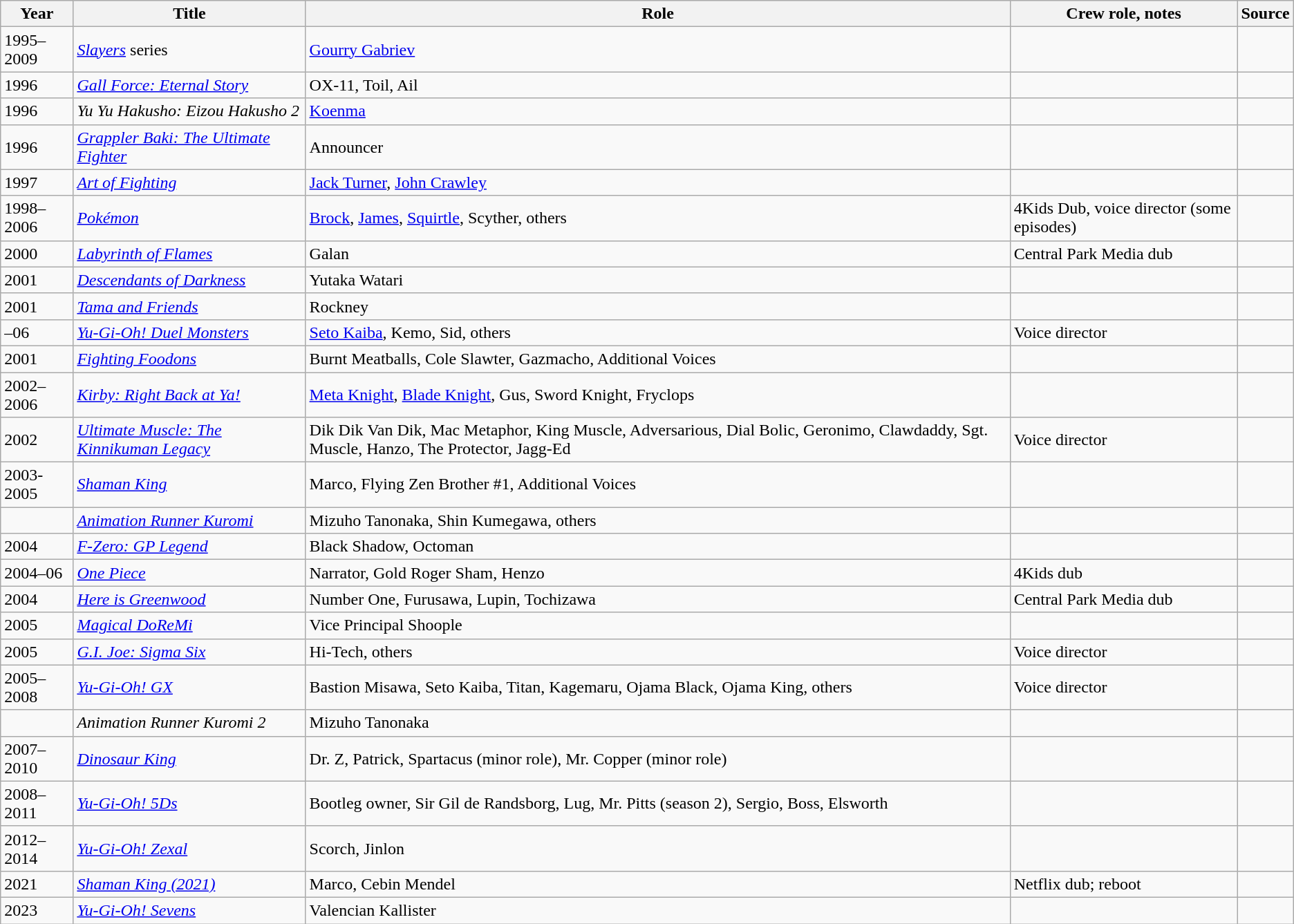<table class="wikitable sortable plainrowheaders">
<tr>
<th>Year</th>
<th>Title</th>
<th>Role</th>
<th class="unsortable">Crew role, notes</th>
<th class="unsortable">Source</th>
</tr>
<tr>
<td>1995–2009</td>
<td><em><a href='#'>Slayers</a></em> series</td>
<td><a href='#'>Gourry Gabriev</a></td>
<td></td>
<td></td>
</tr>
<tr>
<td>1996</td>
<td><em><a href='#'>Gall Force: Eternal Story</a></em></td>
<td>OX-11, Toil, Ail</td>
<td></td>
<td></td>
</tr>
<tr>
<td>1996</td>
<td><em>Yu Yu Hakusho: Eizou Hakusho 2</em></td>
<td><a href='#'>Koenma</a></td>
<td></td>
<td></td>
</tr>
<tr>
<td>1996</td>
<td><em><a href='#'>Grappler Baki: The Ultimate Fighter</a></em></td>
<td>Announcer</td>
<td></td>
<td></td>
</tr>
<tr>
<td>1997</td>
<td><em><a href='#'>Art of Fighting</a></em></td>
<td><a href='#'>Jack Turner</a>, <a href='#'>John Crawley</a></td>
<td></td>
<td></td>
</tr>
<tr>
<td>1998–2006</td>
<td><em><a href='#'>Pokémon</a></em></td>
<td><a href='#'>Brock</a>, <a href='#'>James</a>, <a href='#'>Squirtle</a>, Scyther, others</td>
<td>4Kids Dub, voice director (some episodes)</td>
<td></td>
</tr>
<tr>
<td>2000</td>
<td><em><a href='#'>Labyrinth of Flames</a></em></td>
<td>Galan</td>
<td>Central Park Media dub</td>
<td></td>
</tr>
<tr>
<td>2001</td>
<td><em><a href='#'>Descendants of Darkness</a></em></td>
<td>Yutaka Watari</td>
<td></td>
<td></td>
</tr>
<tr>
<td>2001</td>
<td><em><a href='#'>Tama and Friends</a></em></td>
<td>Rockney</td>
<td></td>
<td></td>
</tr>
<tr>
<td>–06</td>
<td><em><a href='#'>Yu-Gi-Oh! Duel Monsters</a></em></td>
<td><a href='#'>Seto Kaiba</a>, Kemo, Sid, others</td>
<td>Voice director</td>
<td></td>
</tr>
<tr>
<td>2001</td>
<td><em><a href='#'>Fighting Foodons</a></em></td>
<td>Burnt Meatballs, Cole Slawter, Gazmacho, Additional Voices</td>
<td></td>
<td></td>
</tr>
<tr>
<td>2002–2006</td>
<td><em><a href='#'>Kirby: Right Back at Ya!</a></em></td>
<td><a href='#'>Meta Knight</a>, <a href='#'>Blade Knight</a>, Gus, Sword Knight, Fryclops</td>
<td></td>
<td></td>
</tr>
<tr>
<td>2002</td>
<td><em><a href='#'>Ultimate Muscle: The Kinnikuman Legacy</a></em></td>
<td>Dik Dik Van Dik, Mac Metaphor, King Muscle, Adversarious, Dial Bolic, Geronimo, Clawdaddy, Sgt. Muscle, Hanzo, The Protector, Jagg-Ed</td>
<td>Voice director</td>
<td></td>
</tr>
<tr>
<td>2003-2005</td>
<td><em><a href='#'>Shaman King</a></em></td>
<td>Marco, Flying Zen Brother #1, Additional Voices</td>
<td></td>
<td></td>
</tr>
<tr>
<td></td>
<td><em><a href='#'>Animation Runner Kuromi</a></em></td>
<td>Mizuho Tanonaka, Shin Kumegawa, others</td>
<td></td>
<td></td>
</tr>
<tr>
<td>2004</td>
<td><em><a href='#'>F-Zero: GP Legend</a></em></td>
<td>Black Shadow, Octoman</td>
<td></td>
<td></td>
</tr>
<tr>
<td>2004–06</td>
<td><em><a href='#'>One Piece</a></em></td>
<td>Narrator, Gold Roger Sham, Henzo</td>
<td>4Kids dub</td>
<td></td>
</tr>
<tr>
<td>2004</td>
<td><em><a href='#'>Here is Greenwood</a></em></td>
<td>Number One, Furusawa, Lupin, Tochizawa</td>
<td>Central Park Media dub</td>
<td></td>
</tr>
<tr>
<td>2005</td>
<td><em><a href='#'>Magical DoReMi</a></em></td>
<td>Vice Principal Shoople</td>
<td></td>
<td></td>
</tr>
<tr>
<td>2005</td>
<td><em><a href='#'>G.I. Joe: Sigma Six</a></em></td>
<td>Hi-Tech, others</td>
<td>Voice director</td>
<td></td>
</tr>
<tr>
<td>2005–2008</td>
<td><em><a href='#'>Yu-Gi-Oh! GX</a></em></td>
<td>Bastion Misawa, Seto Kaiba, Titan, Kagemaru, Ojama Black, Ojama King, others</td>
<td>Voice director</td>
<td></td>
</tr>
<tr>
<td></td>
<td><em>Animation Runner Kuromi 2</em></td>
<td>Mizuho Tanonaka</td>
<td></td>
<td></td>
</tr>
<tr>
<td>2007–2010</td>
<td><em><a href='#'>Dinosaur King</a></em></td>
<td>Dr. Z, Patrick, Spartacus (minor role), Mr. Copper (minor role)</td>
<td></td>
<td></td>
</tr>
<tr>
<td>2008–2011</td>
<td><em><a href='#'>Yu-Gi-Oh! 5Ds</a></em></td>
<td>Bootleg owner, Sir Gil de Randsborg, Lug, Mr. Pitts (season 2), Sergio, Boss, Elsworth</td>
<td></td>
<td></td>
</tr>
<tr>
<td>2012–2014</td>
<td><em><a href='#'>Yu-Gi-Oh! Zexal</a></em></td>
<td>Scorch, Jinlon</td>
<td></td>
<td></td>
</tr>
<tr>
<td>2021</td>
<td><em><a href='#'>Shaman King (2021)</a></em></td>
<td>Marco, Cebin Mendel</td>
<td>Netflix dub; reboot</td>
<td></td>
</tr>
<tr>
<td>2023</td>
<td><em><a href='#'>Yu-Gi-Oh! Sevens</a></em></td>
<td>Valencian Kallister</td>
<td></td>
<td></td>
</tr>
</table>
